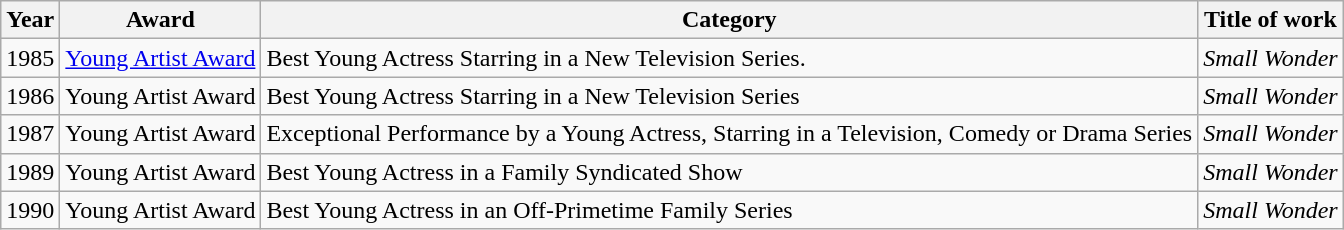<table class="wikitable sortable">
<tr>
<th>Year</th>
<th>Award</th>
<th>Category</th>
<th>Title of work</th>
</tr>
<tr>
<td>1985</td>
<td><a href='#'>Young Artist Award</a></td>
<td>Best Young Actress Starring in a New Television Series.</td>
<td><em>Small Wonder</em></td>
</tr>
<tr>
<td>1986</td>
<td>Young Artist Award</td>
<td>Best Young Actress Starring in a New Television Series</td>
<td><em>Small Wonder</em></td>
</tr>
<tr>
<td>1987</td>
<td>Young Artist Award</td>
<td>Exceptional Performance by a Young Actress, Starring in a Television, Comedy or Drama Series</td>
<td><em>Small Wonder</em></td>
</tr>
<tr>
<td>1989</td>
<td>Young Artist Award</td>
<td>Best Young Actress in a Family Syndicated Show</td>
<td><em>Small Wonder</em></td>
</tr>
<tr>
<td>1990</td>
<td>Young Artist Award</td>
<td>Best Young Actress in an Off-Primetime Family Series</td>
<td><em>Small Wonder</em></td>
</tr>
</table>
